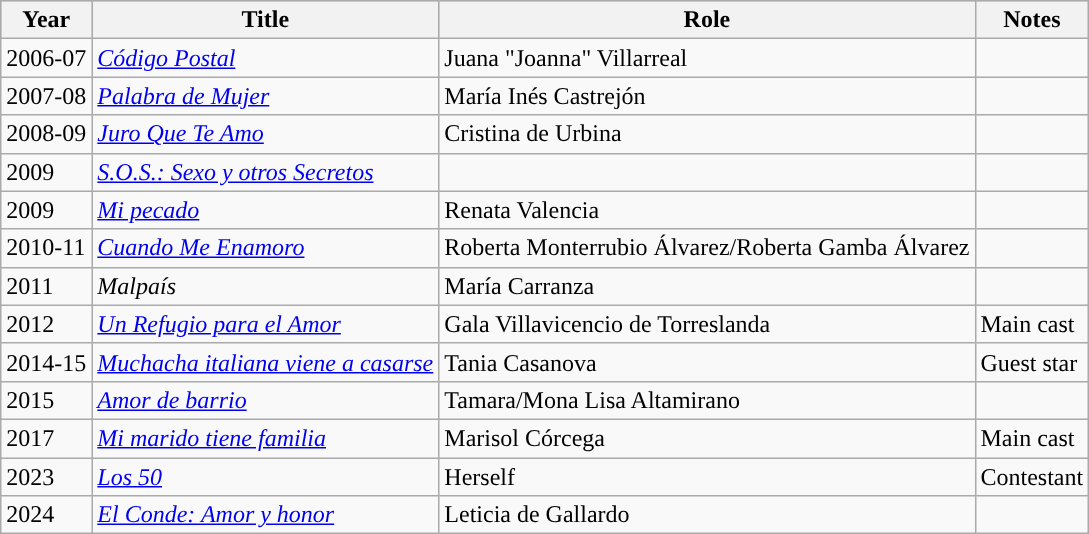<table class="wikitable">
<tr style="background:#b0c4de;">
<th>Year</th>
<th>Title</th>
<th>Role</th>
<th>Notes</th>
</tr>
<tr>
<td>2006-07</td>
<td><em><a href='#'>Código Postal</a></em></td>
<td>Juana "Joanna" Villarreal</td>
<td></td>
</tr>
<tr>
<td>2007-08</td>
<td><em><a href='#'>Palabra de Mujer</a></em></td>
<td>María Inés Castrejón</td>
<td></td>
</tr>
<tr>
<td>2008-09</td>
<td><em><a href='#'>Juro Que Te Amo</a></em></td>
<td>Cristina de Urbina</td>
<td></td>
</tr>
<tr>
<td>2009</td>
<td><em><a href='#'>S.O.S.: Sexo y otros Secretos</a></em></td>
<td></td>
<td></td>
</tr>
<tr>
<td>2009</td>
<td><em><a href='#'>Mi pecado</a></em></td>
<td>Renata Valencia</td>
<td></td>
</tr>
<tr>
<td>2010-11</td>
<td><em><a href='#'>Cuando Me Enamoro</a></em></td>
<td>Roberta Monterrubio Álvarez/Roberta Gamba Álvarez</td>
<td></td>
</tr>
<tr>
<td>2011</td>
<td><em>Malpaís</em></td>
<td>María Carranza</td>
<td></td>
</tr>
<tr>
<td>2012</td>
<td><em><a href='#'>Un Refugio para el Amor</a></em></td>
<td>Gala Villavicencio de Torreslanda</td>
<td>Main cast</td>
</tr>
<tr>
<td>2014-15</td>
<td><em><a href='#'>Muchacha italiana viene a casarse</a></em></td>
<td>Tania Casanova</td>
<td>Guest star</td>
</tr>
<tr>
<td>2015</td>
<td><em><a href='#'>Amor de barrio</a></em></td>
<td>Tamara/Mona Lisa Altamirano</td>
<td></td>
</tr>
<tr>
<td>2017</td>
<td><em><a href='#'>Mi marido tiene familia</a></em></td>
<td>Marisol Córcega</td>
<td>Main cast</td>
</tr>
<tr>
<td>2023</td>
<td><em><a href='#'>Los 50</a></em></td>
<td>Herself</td>
<td>Contestant</td>
</tr>
<tr>
<td>2024</td>
<td><em><a href='#'>El Conde: Amor y honor</a></em></td>
<td>Leticia de Gallardo</td>
<td></td>
</tr>
</table>
